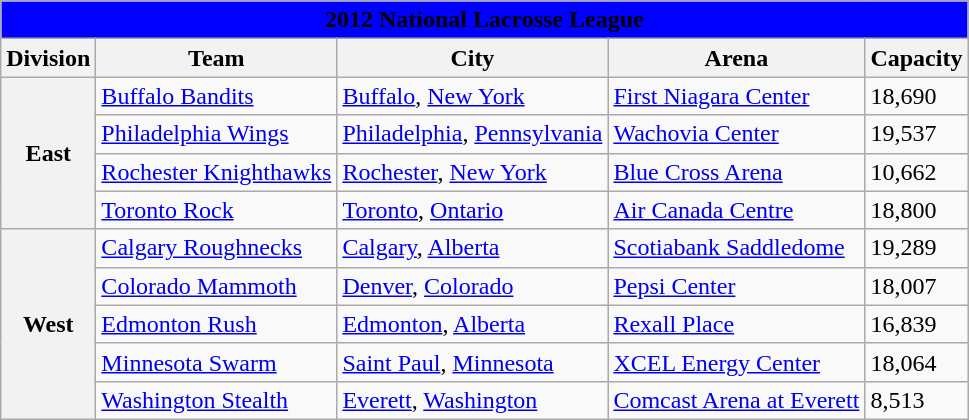<table class="wikitable" style="width:auto">
<tr>
<td bgcolor="#0000FF" align="center" colspan="6"><strong><span>2012 National Lacrosse League</span></strong></td>
</tr>
<tr>
<th>Division</th>
<th>Team</th>
<th>City</th>
<th>Arena</th>
<th>Capacity</th>
</tr>
<tr>
<th rowspan="4">East</th>
<td><a href='#'>Buffalo Bandits</a></td>
<td><a href='#'>Buffalo</a>, <a href='#'>New York</a></td>
<td><a href='#'>First Niagara Center</a></td>
<td>18,690</td>
</tr>
<tr>
<td><a href='#'>Philadelphia Wings</a></td>
<td><a href='#'>Philadelphia</a>, <a href='#'>Pennsylvania</a></td>
<td><a href='#'>Wachovia Center</a></td>
<td>19,537</td>
</tr>
<tr>
<td><a href='#'>Rochester Knighthawks</a></td>
<td><a href='#'>Rochester</a>, <a href='#'>New York</a></td>
<td><a href='#'>Blue Cross Arena</a></td>
<td>10,662</td>
</tr>
<tr>
<td><a href='#'>Toronto Rock</a></td>
<td><a href='#'>Toronto</a>, <a href='#'>Ontario</a></td>
<td><a href='#'>Air Canada Centre</a></td>
<td>18,800</td>
</tr>
<tr>
<th rowspan="5">West</th>
<td><a href='#'>Calgary Roughnecks</a></td>
<td><a href='#'>Calgary</a>, <a href='#'>Alberta</a></td>
<td><a href='#'>Scotiabank Saddledome</a></td>
<td>19,289</td>
</tr>
<tr>
<td><a href='#'>Colorado Mammoth</a></td>
<td><a href='#'>Denver</a>, <a href='#'>Colorado</a></td>
<td><a href='#'>Pepsi Center</a></td>
<td>18,007</td>
</tr>
<tr>
<td><a href='#'>Edmonton Rush</a></td>
<td><a href='#'>Edmonton</a>, <a href='#'>Alberta</a></td>
<td><a href='#'>Rexall Place</a></td>
<td>16,839</td>
</tr>
<tr>
<td><a href='#'>Minnesota Swarm</a></td>
<td><a href='#'>Saint Paul</a>, <a href='#'>Minnesota</a></td>
<td><a href='#'>XCEL Energy Center</a></td>
<td>18,064</td>
</tr>
<tr>
<td><a href='#'>Washington Stealth</a></td>
<td><a href='#'>Everett</a>, <a href='#'>Washington</a></td>
<td><a href='#'>Comcast Arena at Everett</a></td>
<td>8,513</td>
</tr>
</table>
